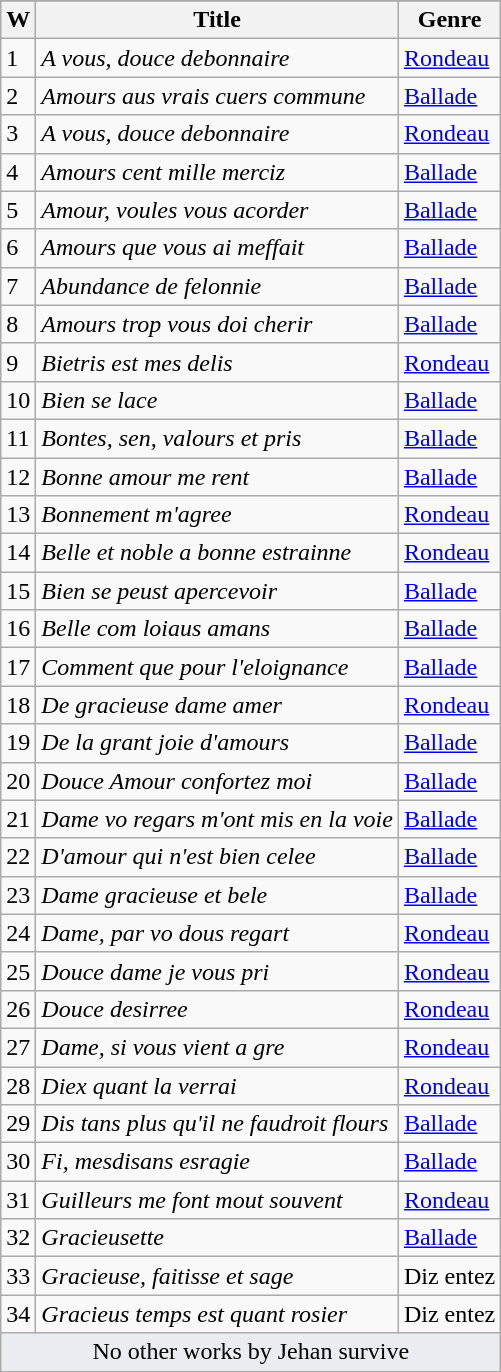<table class = "wikitable sortable plainrowheaders">
<tr>
</tr>
<tr>
<th scope="col">W</th>
<th scope="col">Title</th>
<th scope="col">Genre</th>
</tr>
<tr>
<td> 1</td>
<td><em>A vous, douce debonnaire</em></td>
<td><a href='#'>Rondeau</a></td>
</tr>
<tr>
<td> 2</td>
<td><em>Amours aus vrais cuers commune</em></td>
<td><a href='#'>Ballade</a></td>
</tr>
<tr>
<td> 3</td>
<td><em>A vous, douce debonnaire</em></td>
<td><a href='#'>Rondeau</a></td>
</tr>
<tr>
<td> 4</td>
<td><em>Amours cent mille merciz</em></td>
<td><a href='#'>Ballade</a></td>
</tr>
<tr>
<td> 5</td>
<td><em>Amour, voules vous acorder</em></td>
<td><a href='#'>Ballade</a></td>
</tr>
<tr>
<td> 6</td>
<td><em>Amours que vous ai meffait</em></td>
<td><a href='#'>Ballade</a></td>
</tr>
<tr>
<td> 7</td>
<td><em>Abundance de felonnie</em></td>
<td><a href='#'>Ballade</a></td>
</tr>
<tr>
<td> 8</td>
<td><em>Amours trop vous doi cherir</em></td>
<td><a href='#'>Ballade</a></td>
</tr>
<tr>
<td> 9</td>
<td><em>Bietris est mes delis</em></td>
<td><a href='#'>Rondeau</a></td>
</tr>
<tr>
<td> 10</td>
<td><em>Bien se lace</em></td>
<td><a href='#'>Ballade</a></td>
</tr>
<tr>
<td> 11</td>
<td><em>Bontes, sen, valours et pris</em></td>
<td><a href='#'>Ballade</a></td>
</tr>
<tr>
<td> 12</td>
<td><em>Bonne amour me rent</em></td>
<td><a href='#'>Ballade</a></td>
</tr>
<tr>
<td> 13</td>
<td><em>Bonnement m'agree</em></td>
<td><a href='#'>Rondeau</a></td>
</tr>
<tr>
<td> 14</td>
<td><em>Belle et noble a bonne estrainne</em></td>
<td><a href='#'>Rondeau</a></td>
</tr>
<tr>
<td> 15</td>
<td><em>Bien se peust apercevoir</em></td>
<td><a href='#'>Ballade</a></td>
</tr>
<tr>
<td> 16</td>
<td><em>Belle com loiaus amans</em></td>
<td><a href='#'>Ballade</a></td>
</tr>
<tr>
<td> 17</td>
<td><em>Comment que pour l'eloignance</em></td>
<td><a href='#'>Ballade</a></td>
</tr>
<tr>
<td> 18</td>
<td><em>De gracieuse dame amer</em></td>
<td><a href='#'>Rondeau</a></td>
</tr>
<tr>
<td> 19</td>
<td><em>De la grant joie d'amours</em></td>
<td><a href='#'>Ballade</a></td>
</tr>
<tr>
<td> 20</td>
<td><em>Douce Amour confortez moi</em></td>
<td><a href='#'>Ballade</a></td>
</tr>
<tr>
<td> 21</td>
<td><em>Dame vo regars m'ont mis en la voie</em></td>
<td><a href='#'>Ballade</a></td>
</tr>
<tr>
<td> 22</td>
<td><em>D'amour qui n'est bien celee</em></td>
<td><a href='#'>Ballade</a></td>
</tr>
<tr>
<td> 23</td>
<td><em>Dame gracieuse et bele</em></td>
<td><a href='#'>Ballade</a></td>
</tr>
<tr>
<td> 24</td>
<td><em>Dame, par vo dous regart</em></td>
<td><a href='#'>Rondeau</a></td>
</tr>
<tr>
<td> 25</td>
<td><em>Douce dame je vous pri</em></td>
<td><a href='#'>Rondeau</a></td>
</tr>
<tr>
<td> 26</td>
<td><em>Douce desirree</em></td>
<td><a href='#'>Rondeau</a></td>
</tr>
<tr>
<td> 27</td>
<td><em>Dame, si vous vient a gre</em></td>
<td><a href='#'>Rondeau</a></td>
</tr>
<tr>
<td> 28</td>
<td><em>Diex quant la verrai</em></td>
<td><a href='#'>Rondeau</a></td>
</tr>
<tr>
<td> 29</td>
<td><em>Dis tans plus qu'il ne faudroit flours</em></td>
<td><a href='#'>Ballade</a></td>
</tr>
<tr>
<td> 30</td>
<td><em>Fi, mesdisans esragie</em></td>
<td><a href='#'>Ballade</a></td>
</tr>
<tr>
<td> 31</td>
<td><em>Guilleurs me font mout souvent</em></td>
<td><a href='#'>Rondeau</a></td>
</tr>
<tr>
<td> 32</td>
<td><em>Gracieusette</em></td>
<td><a href='#'>Ballade</a></td>
</tr>
<tr>
<td> 33</td>
<td><em>Gracieuse, faitisse et sage</em></td>
<td>Diz entez</td>
</tr>
<tr>
<td> 34</td>
<td><em>Gracieus temps est quant rosier</em></td>
<td>Diz entez</td>
</tr>
<tr>
<td colspan=3 style="background-color: #EAECF0" align="center" data-sort-value="ZZZZ">No other works by Jehan survive</td>
</tr>
</table>
